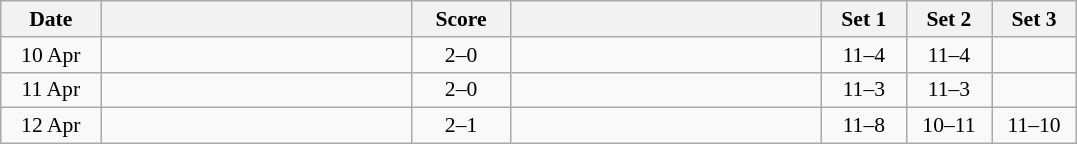<table class="wikitable" style="text-align: center; font-size:90% ">
<tr>
<th width="60">Date</th>
<th align="right" width="200"></th>
<th width="60">Score</th>
<th align="left" width="200"></th>
<th width="50">Set 1</th>
<th width="50">Set 2</th>
<th width="50">Set 3</th>
</tr>
<tr>
<td>10 Apr</td>
<td align=left><strong><br></strong></td>
<td align=center>2–0</td>
<td align=left><br></td>
<td>11–4</td>
<td>11–4</td>
<td></td>
</tr>
<tr>
<td>11 Apr</td>
<td align=left><strong><br></strong></td>
<td align=center>2–0</td>
<td align=left><br></td>
<td>11–3</td>
<td>11–3</td>
<td></td>
</tr>
<tr>
<td>12 Apr</td>
<td align=left><strong><br></strong></td>
<td align=center>2–1</td>
<td align=left><br></td>
<td>11–8</td>
<td>10–11</td>
<td>11–10</td>
</tr>
</table>
